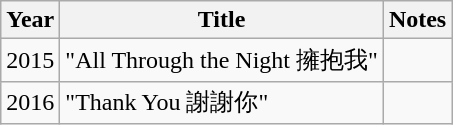<table class="wikitable sortable">
<tr>
<th>Year</th>
<th>Title</th>
<th class="unsortable">Notes</th>
</tr>
<tr>
<td>2015</td>
<td>"All Through the Night 擁抱我"</td>
<td></td>
</tr>
<tr>
<td>2016</td>
<td>"Thank You 謝謝你"</td>
<td></td>
</tr>
</table>
